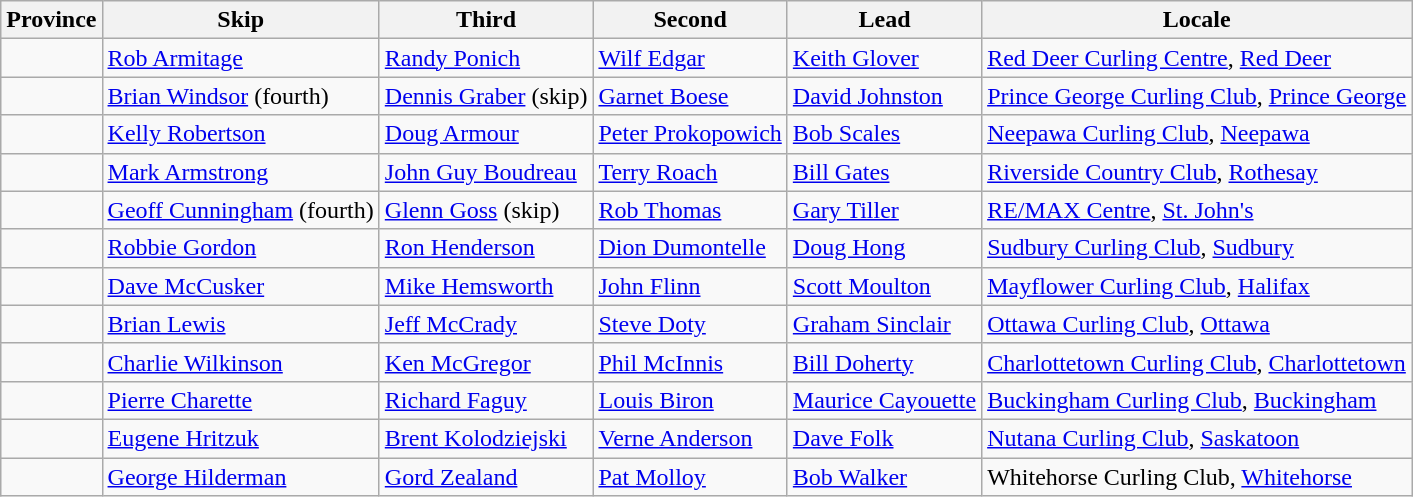<table class="wikitable">
<tr>
<th>Province</th>
<th>Skip</th>
<th>Third</th>
<th>Second</th>
<th>Lead</th>
<th>Locale</th>
</tr>
<tr>
<td></td>
<td><a href='#'>Rob Armitage</a></td>
<td><a href='#'>Randy Ponich</a></td>
<td><a href='#'>Wilf Edgar</a></td>
<td><a href='#'>Keith Glover</a></td>
<td><a href='#'>Red Deer Curling Centre</a>, <a href='#'>Red Deer</a></td>
</tr>
<tr>
<td></td>
<td><a href='#'>Brian Windsor</a> (fourth)</td>
<td><a href='#'>Dennis Graber</a> (skip)</td>
<td><a href='#'>Garnet Boese</a></td>
<td><a href='#'>David Johnston</a></td>
<td><a href='#'>Prince George Curling Club</a>, <a href='#'>Prince George</a></td>
</tr>
<tr>
<td></td>
<td><a href='#'>Kelly Robertson</a></td>
<td><a href='#'>Doug Armour</a></td>
<td><a href='#'>Peter Prokopowich</a></td>
<td><a href='#'>Bob Scales</a></td>
<td><a href='#'>Neepawa Curling Club</a>, <a href='#'>Neepawa</a></td>
</tr>
<tr>
<td></td>
<td><a href='#'>Mark Armstrong</a></td>
<td><a href='#'>John Guy Boudreau</a></td>
<td><a href='#'>Terry Roach</a></td>
<td><a href='#'>Bill Gates</a></td>
<td><a href='#'>Riverside Country Club</a>, <a href='#'>Rothesay</a></td>
</tr>
<tr>
<td></td>
<td><a href='#'>Geoff Cunningham</a> (fourth)</td>
<td><a href='#'>Glenn Goss</a> (skip)</td>
<td><a href='#'>Rob Thomas</a></td>
<td><a href='#'>Gary Tiller</a></td>
<td><a href='#'>RE/MAX Centre</a>, <a href='#'>St. John's</a></td>
</tr>
<tr>
<td></td>
<td><a href='#'>Robbie Gordon</a></td>
<td><a href='#'>Ron Henderson</a></td>
<td><a href='#'>Dion Dumontelle</a></td>
<td><a href='#'>Doug Hong</a></td>
<td><a href='#'>Sudbury Curling Club</a>, <a href='#'>Sudbury</a></td>
</tr>
<tr>
<td></td>
<td><a href='#'>Dave McCusker</a></td>
<td><a href='#'>Mike Hemsworth</a></td>
<td><a href='#'>John Flinn</a></td>
<td><a href='#'>Scott Moulton</a></td>
<td><a href='#'>Mayflower Curling Club</a>, <a href='#'>Halifax</a></td>
</tr>
<tr>
<td></td>
<td><a href='#'>Brian Lewis</a></td>
<td><a href='#'>Jeff McCrady</a></td>
<td><a href='#'>Steve Doty</a></td>
<td><a href='#'>Graham Sinclair</a></td>
<td><a href='#'>Ottawa Curling Club</a>, <a href='#'>Ottawa</a></td>
</tr>
<tr>
<td></td>
<td><a href='#'>Charlie Wilkinson</a></td>
<td><a href='#'>Ken McGregor</a></td>
<td><a href='#'>Phil McInnis</a></td>
<td><a href='#'>Bill Doherty</a></td>
<td><a href='#'>Charlottetown Curling Club</a>, <a href='#'>Charlottetown</a></td>
</tr>
<tr>
<td></td>
<td><a href='#'>Pierre Charette</a></td>
<td><a href='#'>Richard Faguy</a></td>
<td><a href='#'>Louis Biron</a></td>
<td><a href='#'>Maurice Cayouette</a></td>
<td><a href='#'>Buckingham Curling Club</a>, <a href='#'>Buckingham</a></td>
</tr>
<tr>
<td></td>
<td><a href='#'>Eugene Hritzuk</a></td>
<td><a href='#'>Brent Kolodziejski</a></td>
<td><a href='#'>Verne Anderson</a></td>
<td><a href='#'>Dave Folk</a></td>
<td><a href='#'>Nutana Curling Club</a>, <a href='#'>Saskatoon</a></td>
</tr>
<tr>
<td></td>
<td><a href='#'>George Hilderman</a></td>
<td><a href='#'>Gord Zealand</a></td>
<td><a href='#'>Pat Molloy</a></td>
<td><a href='#'>Bob Walker</a></td>
<td>Whitehorse Curling Club, <a href='#'>Whitehorse</a></td>
</tr>
</table>
